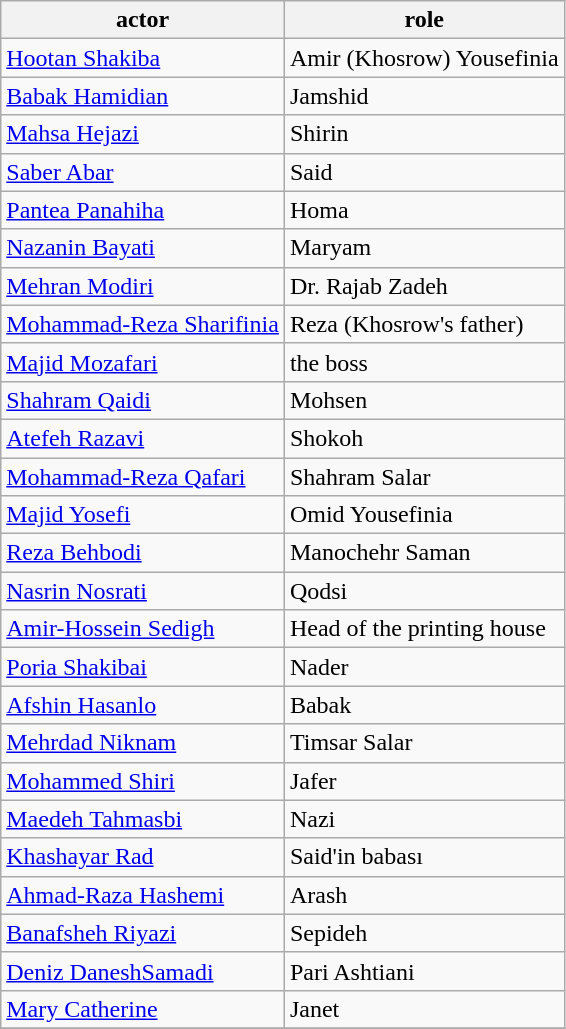<table class="wikitable sortable">
<tr>
<th>actor</th>
<th>role</th>
</tr>
<tr>
<td><a href='#'>Hootan Shakiba</a></td>
<td>Amir (Khosrow) Yousefinia</td>
</tr>
<tr>
<td><a href='#'>Babak Hamidian</a></td>
<td>Jamshid</td>
</tr>
<tr>
<td><a href='#'>Mahsa Hejazi</a></td>
<td>Shirin</td>
</tr>
<tr>
<td><a href='#'>Saber Abar</a></td>
<td>Said</td>
</tr>
<tr>
<td><a href='#'>Pantea Panahiha</a></td>
<td>Homa</td>
</tr>
<tr>
<td><a href='#'>Nazanin Bayati</a></td>
<td>Maryam</td>
</tr>
<tr>
<td><a href='#'>Mehran Modiri</a></td>
<td>Dr. Rajab Zadeh</td>
</tr>
<tr>
<td><a href='#'>Mohammad-Reza Sharifinia</a></td>
<td>Reza (Khosrow's father)</td>
</tr>
<tr>
<td><a href='#'>Majid Mozafari</a></td>
<td>the boss</td>
</tr>
<tr>
<td><a href='#'>Shahram Qaidi</a></td>
<td>Mohsen</td>
</tr>
<tr>
<td><a href='#'>Atefeh Razavi</a></td>
<td>Shokoh</td>
</tr>
<tr>
<td><a href='#'>Mohammad-Reza Qafari</a></td>
<td>Shahram Salar</td>
</tr>
<tr>
<td><a href='#'>Majid Yosefi</a></td>
<td>Omid Yousefinia</td>
</tr>
<tr>
<td><a href='#'>Reza Behbodi</a></td>
<td>Manochehr Saman</td>
</tr>
<tr>
<td><a href='#'>Nasrin Nosrati</a></td>
<td>Qodsi</td>
</tr>
<tr>
<td><a href='#'>Amir-Hossein Sedigh</a></td>
<td>Head of the printing house</td>
</tr>
<tr>
<td><a href='#'>Poria Shakibai</a></td>
<td>Nader</td>
</tr>
<tr>
<td><a href='#'>Afshin Hasanlo</a></td>
<td>Babak</td>
</tr>
<tr>
<td><a href='#'>Mehrdad Niknam</a></td>
<td>Timsar Salar</td>
</tr>
<tr>
<td><a href='#'>Mohammed Shiri</a></td>
<td>Jafer</td>
</tr>
<tr>
<td><a href='#'>Maedeh Tahmasbi</a></td>
<td>Nazi</td>
</tr>
<tr>
<td><a href='#'>Khashayar Rad</a></td>
<td>Said'in babası</td>
</tr>
<tr>
<td><a href='#'>Ahmad-Raza Hashemi</a></td>
<td>Arash</td>
</tr>
<tr>
<td><a href='#'>Banafsheh Riyazi</a></td>
<td>Sepideh</td>
</tr>
<tr>
<td><a href='#'>Deniz DaneshSamadi</a></td>
<td>Pari Ashtiani</td>
</tr>
<tr>
<td><a href='#'>Mary Catherine</a></td>
<td>Janet</td>
</tr>
<tr>
</tr>
</table>
